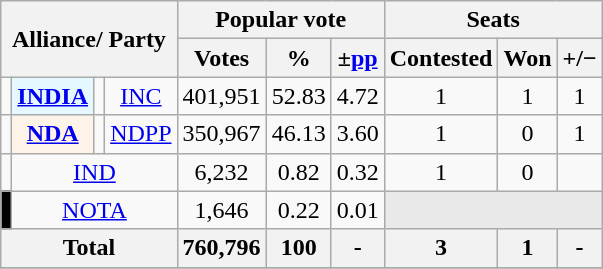<table class="wikitable sortable" style="text-align:center;">
<tr>
<th colspan="4" rowspan="2">Alliance/ Party</th>
<th colspan="3">Popular vote</th>
<th colspan="3">Seats</th>
</tr>
<tr>
<th>Votes</th>
<th>%</th>
<th>±<a href='#'>pp</a></th>
<th>Contested</th>
<th>Won</th>
<th><strong>+/−</strong></th>
</tr>
<tr>
<td></td>
<th style="background:#E5F8FF"><a href='#'>INDIA</a></th>
<td></td>
<td><a href='#'>INC</a></td>
<td>401,951</td>
<td>52.83</td>
<td> 4.72</td>
<td>1</td>
<td>1</td>
<td> 1</td>
</tr>
<tr>
<td></td>
<td style="background:#fef3e8"><strong><a href='#'>NDA</a></strong></td>
<td></td>
<td><a href='#'>NDPP</a></td>
<td>350,967</td>
<td>46.13</td>
<td> 3.60</td>
<td>1</td>
<td>0</td>
<td> 1</td>
</tr>
<tr>
<td></td>
<td colspan="3"><a href='#'>IND</a></td>
<td>6,232</td>
<td>0.82</td>
<td> 0.32</td>
<td>1</td>
<td>0</td>
<td></td>
</tr>
<tr>
<td bgcolor="Black"></td>
<td colspan="3"><a href='#'>NOTA</a></td>
<td>1,646</td>
<td>0.22</td>
<td> 0.01</td>
<th colspan="3" style="background-color:#E9E9E9"></th>
</tr>
<tr>
<th colspan="4">Total</th>
<th>760,796</th>
<th>100</th>
<th>-</th>
<th>3</th>
<th>1</th>
<th>-</th>
</tr>
<tr>
</tr>
</table>
